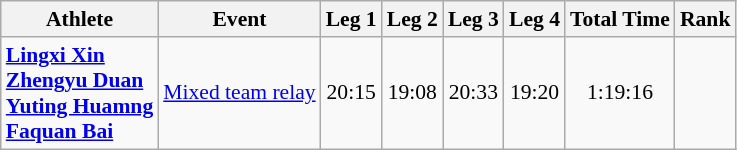<table class="wikitable" style="font-size:90%">
<tr>
<th>Athlete</th>
<th>Event</th>
<th>Leg 1</th>
<th>Leg 2</th>
<th>Leg 3</th>
<th>Leg 4</th>
<th>Total Time</th>
<th>Rank</th>
</tr>
<tr align=center>
<td align=left><strong><a href='#'>Lingxi Xin</a><br><a href='#'>Zhengyu Duan</a><br><a href='#'>Yuting Huamng</a><br><a href='#'>Faquan Bai</a></strong></td>
<td align=left><a href='#'>Mixed team relay</a></td>
<td>20:15</td>
<td>19:08</td>
<td>20:33</td>
<td>19:20</td>
<td>1:19:16</td>
<td></td>
</tr>
</table>
